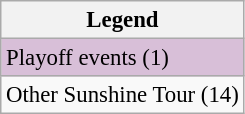<table class="wikitable" style="font-size:95%;">
<tr>
<th>Legend</th>
</tr>
<tr style="background:#D8BFD8;">
<td>Playoff events (1)</td>
</tr>
<tr>
<td>Other Sunshine Tour (14)</td>
</tr>
</table>
